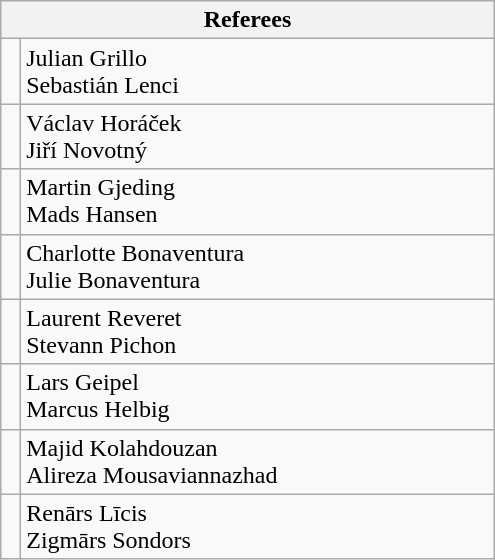<table class="wikitable" style="width:330px;">
<tr>
<th colspan=2>Referees</th>
</tr>
<tr>
<td align=left></td>
<td>Julian Grillo<br>Sebastián Lenci</td>
</tr>
<tr>
<td align=left></td>
<td>Václav Horáček<br>Jiří Novotný</td>
</tr>
<tr>
<td align=left></td>
<td>Martin Gjeding<br>Mads Hansen</td>
</tr>
<tr>
<td align=left></td>
<td>Charlotte Bonaventura<br>Julie Bonaventura</td>
</tr>
<tr>
<td align=left></td>
<td>Laurent Reveret<br>Stevann Pichon</td>
</tr>
<tr>
<td align=left></td>
<td>Lars Geipel<br>Marcus Helbig</td>
</tr>
<tr>
<td align=left></td>
<td>Majid Kolahdouzan<br>Alireza Mousaviannazhad</td>
</tr>
<tr>
<td align=left></td>
<td>Renārs Līcis<br>Zigmārs Sondors</td>
</tr>
</table>
